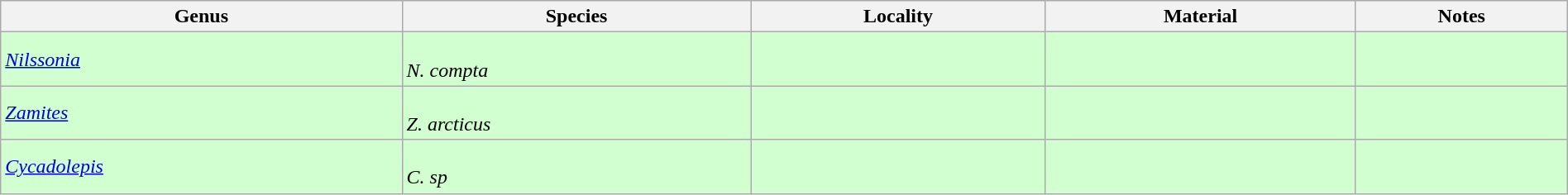<table class="wikitable" align="center" width="100%">
<tr>
<th>Genus</th>
<th>Species</th>
<th>Locality</th>
<th>Material</th>
<th>Notes</th>
</tr>
<tr>
<td style="background:#D1FFCF;"><em><a href='#'>Nilssonia</a></em></td>
<td style="background:#D1FFCF;"><br><em>N. compta</em></td>
<td style="background:#D1FFCF;"></td>
<td style="background:#D1FFCF;"></td>
<td style="background:#D1FFCF;"></td>
</tr>
<tr>
<td style="background:#D1FFCF;"><em><a href='#'>Zamites</a></em></td>
<td style="background:#D1FFCF;"><br><em>Z. arcticus</em></td>
<td style="background:#D1FFCF;"></td>
<td style="background:#D1FFCF;"></td>
<td style="background:#D1FFCF;"></td>
</tr>
<tr>
<td style="background:#D1FFCF;"><em><a href='#'>Cycadolepis</a></em></td>
<td style="background:#D1FFCF;"><br><em>C. sp</em></td>
<td style="background:#D1FFCF;"></td>
<td style="background:#D1FFCF;"></td>
<td style="background:#D1FFCF;"></td>
</tr>
</table>
